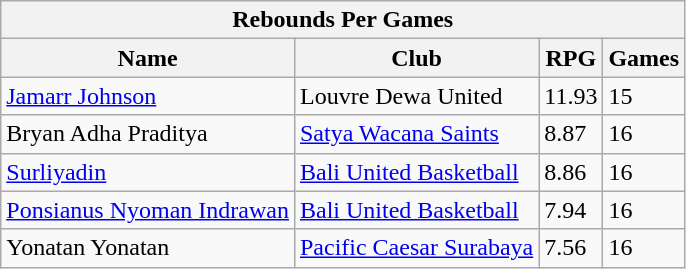<table class="wikitable">
<tr>
<th colspan="4"><strong>Rebounds Per Games</strong></th>
</tr>
<tr>
<th>Name</th>
<th>Club</th>
<th>RPG</th>
<th>Games</th>
</tr>
<tr>
<td> <a href='#'>Jamarr Johnson</a></td>
<td>Louvre Dewa United</td>
<td>11.93</td>
<td>15</td>
</tr>
<tr>
<td> Bryan Adha Praditya</td>
<td><a href='#'>Satya Wacana Saints</a></td>
<td>8.87</td>
<td>16</td>
</tr>
<tr>
<td> <a href='#'>Surliyadin</a></td>
<td><a href='#'>Bali United Basketball</a></td>
<td>8.86</td>
<td>16</td>
</tr>
<tr>
<td> <a href='#'>Ponsianus Nyoman Indrawan</a></td>
<td><a href='#'>Bali United Basketball</a></td>
<td>7.94</td>
<td>16</td>
</tr>
<tr>
<td> Yonatan Yonatan</td>
<td><a href='#'>Pacific Caesar Surabaya</a></td>
<td>7.56</td>
<td>16</td>
</tr>
</table>
